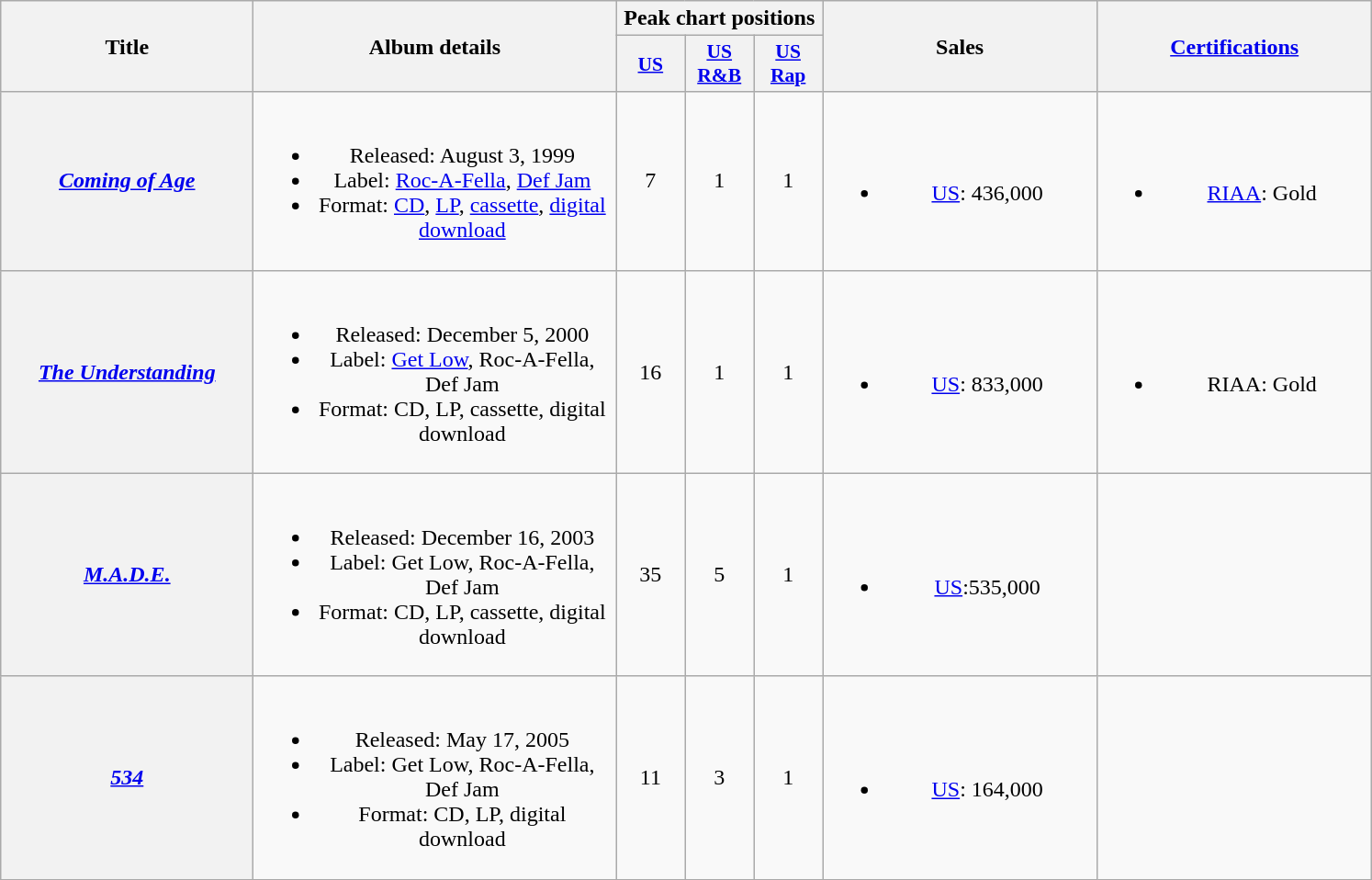<table class="wikitable plainrowheaders" style="text-align:center;">
<tr>
<th scope="col" rowspan="2" style="width:11em;">Title</th>
<th scope="col" rowspan="2" style="width:16em;">Album details</th>
<th scope="col" colspan="3">Peak chart positions</th>
<th scope="col" rowspan="2" style="width:12em;">Sales</th>
<th scope="col" rowspan="2" style="width:12em;"><a href='#'>Certifications</a></th>
</tr>
<tr>
<th style="width:3em;font-size:90%;"><a href='#'>US</a><br></th>
<th style="width:3em;font-size:90%;"><a href='#'>US R&B</a><br></th>
<th style="width:3em;font-size:90%;"><a href='#'>US Rap</a><br></th>
</tr>
<tr>
<th scope="row"><em><a href='#'>Coming of Age</a></em></th>
<td><br><ul><li>Released: August 3, 1999</li><li>Label: <a href='#'>Roc-A-Fella</a>, <a href='#'>Def Jam</a></li><li>Format: <a href='#'>CD</a>, <a href='#'>LP</a>, <a href='#'>cassette</a>, <a href='#'>digital download</a></li></ul></td>
<td>7</td>
<td>1</td>
<td>1</td>
<td><br><ul><li><a href='#'>US</a>: 436,000</li></ul></td>
<td><br><ul><li><a href='#'>RIAA</a>: Gold</li></ul></td>
</tr>
<tr>
<th scope="row"><em><a href='#'>The Understanding</a></em></th>
<td><br><ul><li>Released: December 5, 2000</li><li>Label: <a href='#'>Get Low</a>, Roc-A-Fella, Def Jam</li><li>Format: CD, LP, cassette, digital download</li></ul></td>
<td>16</td>
<td>1</td>
<td>1</td>
<td><br><ul><li><a href='#'>US</a>: 833,000</li></ul></td>
<td><br><ul><li>RIAA: Gold</li></ul></td>
</tr>
<tr>
<th scope="row"><em><a href='#'>M.A.D.E.</a></em></th>
<td><br><ul><li>Released: December 16, 2003</li><li>Label: Get Low, Roc-A-Fella, Def Jam</li><li>Format: CD, LP, cassette, digital download</li></ul></td>
<td>35</td>
<td>5</td>
<td>1</td>
<td><br><ul><li><a href='#'>US</a>:535,000 </li></ul></td>
<td></td>
</tr>
<tr>
<th scope="row"><em><a href='#'>534</a></em></th>
<td><br><ul><li>Released: May 17, 2005</li><li>Label: Get Low, Roc-A-Fella, Def Jam</li><li>Format: CD, LP, digital download</li></ul></td>
<td>11</td>
<td>3</td>
<td>1</td>
<td><br><ul><li><a href='#'>US</a>: 164,000</li></ul></td>
<td></td>
</tr>
</table>
